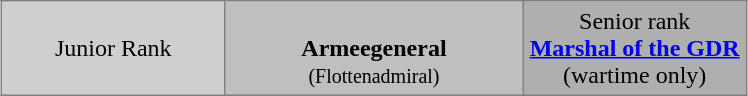<table align="center" class="toccolours" border="1" cellpadding="4" cellspacing="0" style="border-collapse: collapse; margin: 0.5em auto; clear: both;">
<tr>
<td width="30%" align="center" style="background:#cfcfcf;">Junior Rank<br><strong></strong></td>
<td width="40%" align="center" style="background:#bfbfbf;"><br><strong>Armeegeneral</strong><br><small>(Flottenadmiral)</small></td>
<td width="30%" align="center" style="background:#afafaf;">Senior rank<br><strong><a href='#'>Marshal of the GDR</a></strong><br> (wartime only)</td>
</tr>
</table>
